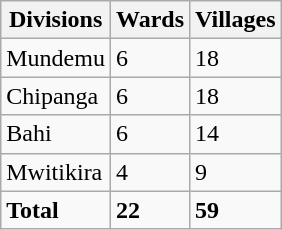<table class="wikitable">
<tr>
<th>Divisions</th>
<th>Wards</th>
<th>Villages</th>
</tr>
<tr>
<td>Mundemu</td>
<td>6</td>
<td>18</td>
</tr>
<tr>
<td>Chipanga</td>
<td>6</td>
<td>18</td>
</tr>
<tr>
<td>Bahi</td>
<td>6</td>
<td>14</td>
</tr>
<tr>
<td>Mwitikira</td>
<td>4</td>
<td>9</td>
</tr>
<tr>
<td><strong>Total</strong></td>
<td><strong>22</strong></td>
<td><strong>59</strong></td>
</tr>
</table>
